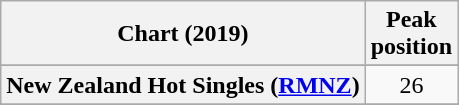<table class="wikitable sortable plainrowheaders" style="text-align:center">
<tr>
<th scope="col">Chart (2019)</th>
<th scope="col">Peak<br> position</th>
</tr>
<tr>
</tr>
<tr>
<th scope="row">New Zealand Hot Singles (<a href='#'>RMNZ</a>)</th>
<td>26</td>
</tr>
<tr>
</tr>
<tr>
</tr>
<tr>
</tr>
</table>
